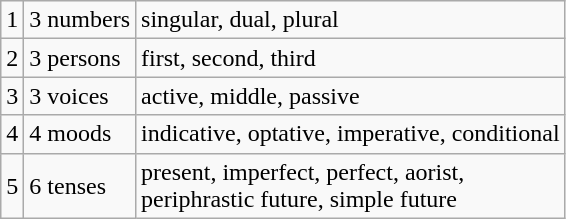<table class="wikitable">
<tr>
<td>1</td>
<td>3 numbers</td>
<td>singular, dual, plural</td>
</tr>
<tr>
<td>2</td>
<td>3 persons</td>
<td>first, second, third</td>
</tr>
<tr>
<td>3</td>
<td>3 voices</td>
<td>active, middle, passive</td>
</tr>
<tr>
<td>4</td>
<td>4 moods</td>
<td>indicative, optative, imperative, conditional</td>
</tr>
<tr>
<td>5</td>
<td>6 tenses</td>
<td>present, imperfect, perfect, aorist,<br>periphrastic future, simple future</td>
</tr>
</table>
